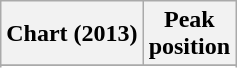<table class="wikitable sortable plainrowheaders">
<tr>
<th>Chart (2013)</th>
<th>Peak<br>position</th>
</tr>
<tr>
</tr>
<tr>
</tr>
</table>
